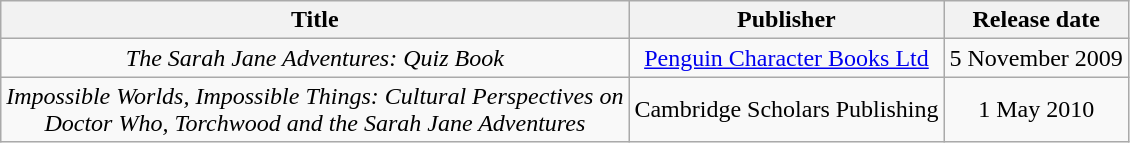<table class="wikitable" style="text-align:center;">
<tr>
<th>Title</th>
<th>Publisher</th>
<th>Release date</th>
</tr>
<tr>
<td><em>The Sarah Jane Adventures: Quiz Book</em></td>
<td><a href='#'>Penguin Character Books Ltd</a></td>
<td>5 November 2009</td>
</tr>
<tr>
<td><em>Impossible Worlds, Impossible Things: Cultural Perspectives on<br>Doctor Who, Torchwood and the Sarah Jane Adventures</em></td>
<td>Cambridge Scholars Publishing</td>
<td>1 May 2010</td>
</tr>
</table>
